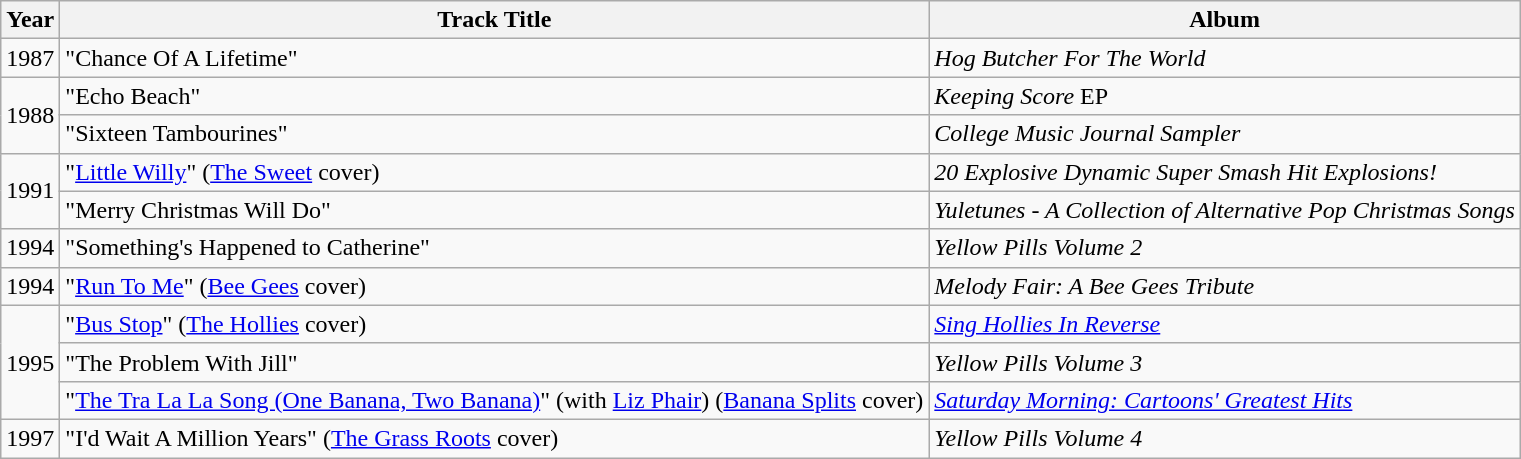<table class="wikitable">
<tr>
<th>Year</th>
<th>Track Title</th>
<th>Album</th>
</tr>
<tr>
<td>1987</td>
<td>"Chance Of A Lifetime"</td>
<td><em>Hog Butcher For The World</em></td>
</tr>
<tr>
<td rowspan="2">1988</td>
<td>"Echo Beach"</td>
<td><em>Keeping Score</em> EP</td>
</tr>
<tr>
<td>"Sixteen Tambourines"</td>
<td><em>College Music Journal Sampler</em></td>
</tr>
<tr>
<td rowspan="2">1991</td>
<td>"<a href='#'>Little Willy</a>" (<a href='#'>The Sweet</a> cover)</td>
<td><em>20 Explosive Dynamic Super Smash Hit Explosions!</em></td>
</tr>
<tr>
<td>"Merry Christmas Will Do"</td>
<td><em>Yuletunes - A Collection of Alternative Pop Christmas Songs</em></td>
</tr>
<tr>
<td>1994</td>
<td>"Something's Happened to Catherine"</td>
<td><em>Yellow Pills Volume 2</em></td>
</tr>
<tr>
<td>1994</td>
<td>"<a href='#'>Run To Me</a>" (<a href='#'>Bee Gees</a> cover)</td>
<td><em>Melody Fair: A Bee Gees Tribute</em></td>
</tr>
<tr>
<td rowspan="3">1995</td>
<td>"<a href='#'>Bus Stop</a>" (<a href='#'>The Hollies</a> cover)</td>
<td><em><a href='#'>Sing Hollies In Reverse</a></em></td>
</tr>
<tr>
<td>"The Problem With Jill"</td>
<td><em>Yellow Pills Volume 3</em></td>
</tr>
<tr>
<td>"<a href='#'>The Tra La La Song (One Banana, Two Banana)</a>" (with <a href='#'>Liz Phair</a>) (<a href='#'>Banana Splits</a> cover)</td>
<td><em><a href='#'>Saturday Morning: Cartoons' Greatest Hits</a></em></td>
</tr>
<tr>
<td>1997</td>
<td>"I'd Wait A Million Years" (<a href='#'>The Grass Roots</a> cover)</td>
<td><em>Yellow Pills Volume 4</em></td>
</tr>
</table>
